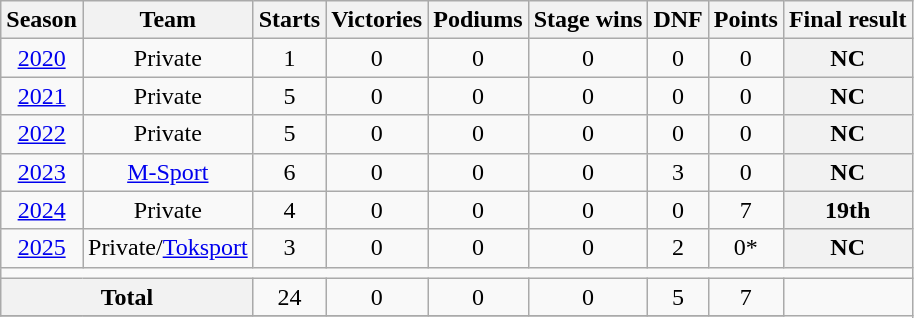<table class="wikitable" style="text-align:center;">
<tr>
<th>Season</th>
<th>Team</th>
<th>Starts</th>
<th>Victories</th>
<th>Podiums</th>
<th>Stage wins</th>
<th>DNF</th>
<th>Points</th>
<th>Final result</th>
</tr>
<tr>
<td><a href='#'>2020</a></td>
<td>Private</td>
<td>1</td>
<td>0</td>
<td>0</td>
<td>0</td>
<td>0</td>
<td>0</td>
<th>NC</th>
</tr>
<tr>
<td><a href='#'>2021</a></td>
<td>Private</td>
<td>5</td>
<td>0</td>
<td>0</td>
<td>0</td>
<td>0</td>
<td>0</td>
<th>NC</th>
</tr>
<tr>
<td><a href='#'>2022</a></td>
<td>Private</td>
<td>5</td>
<td>0</td>
<td>0</td>
<td>0</td>
<td>0</td>
<td>0</td>
<th>NC</th>
</tr>
<tr>
<td><a href='#'>2023</a></td>
<td><a href='#'>M-Sport</a></td>
<td>6</td>
<td>0</td>
<td>0</td>
<td>0</td>
<td>3</td>
<td>0</td>
<th>NC</th>
</tr>
<tr>
<td><a href='#'>2024</a></td>
<td>Private</td>
<td>4</td>
<td>0</td>
<td>0</td>
<td>0</td>
<td>0</td>
<td>7</td>
<th>19th</th>
</tr>
<tr>
<td><a href='#'>2025</a></td>
<td>Private/<a href='#'>Toksport</a></td>
<td>3</td>
<td>0</td>
<td>0</td>
<td>0</td>
<td>2</td>
<td>0*</td>
<th>NC</th>
</tr>
<tr>
<td colspan=9></td>
</tr>
<tr>
<th colspan=2>Total</th>
<td>24</td>
<td>0</td>
<td>0</td>
<td>0</td>
<td>5</td>
<td>7</td>
</tr>
<tr>
</tr>
</table>
